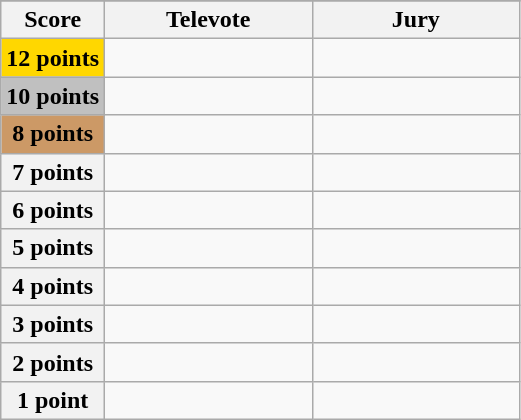<table class="wikitable">
<tr>
</tr>
<tr>
<th scope="col" width="20%">Score</th>
<th scope="col" width="40%">Televote</th>
<th scope="col" width="40%">Jury</th>
</tr>
<tr>
<th scope="row" style="background:gold">12 points</th>
<td></td>
<td></td>
</tr>
<tr>
<th scope="row" style="background:silver">10 points</th>
<td></td>
<td></td>
</tr>
<tr>
<th scope="row" style="background:#CC9966">8 points</th>
<td></td>
<td></td>
</tr>
<tr>
<th scope="row">7 points</th>
<td></td>
<td></td>
</tr>
<tr>
<th scope="row">6 points</th>
<td></td>
<td></td>
</tr>
<tr>
<th scope="row">5 points</th>
<td></td>
<td></td>
</tr>
<tr>
<th scope="row">4 points</th>
<td></td>
<td></td>
</tr>
<tr>
<th scope="row">3 points</th>
<td></td>
<td></td>
</tr>
<tr>
<th scope="row">2 points</th>
<td></td>
<td></td>
</tr>
<tr>
<th scope="row">1 point</th>
<td></td>
<td></td>
</tr>
</table>
